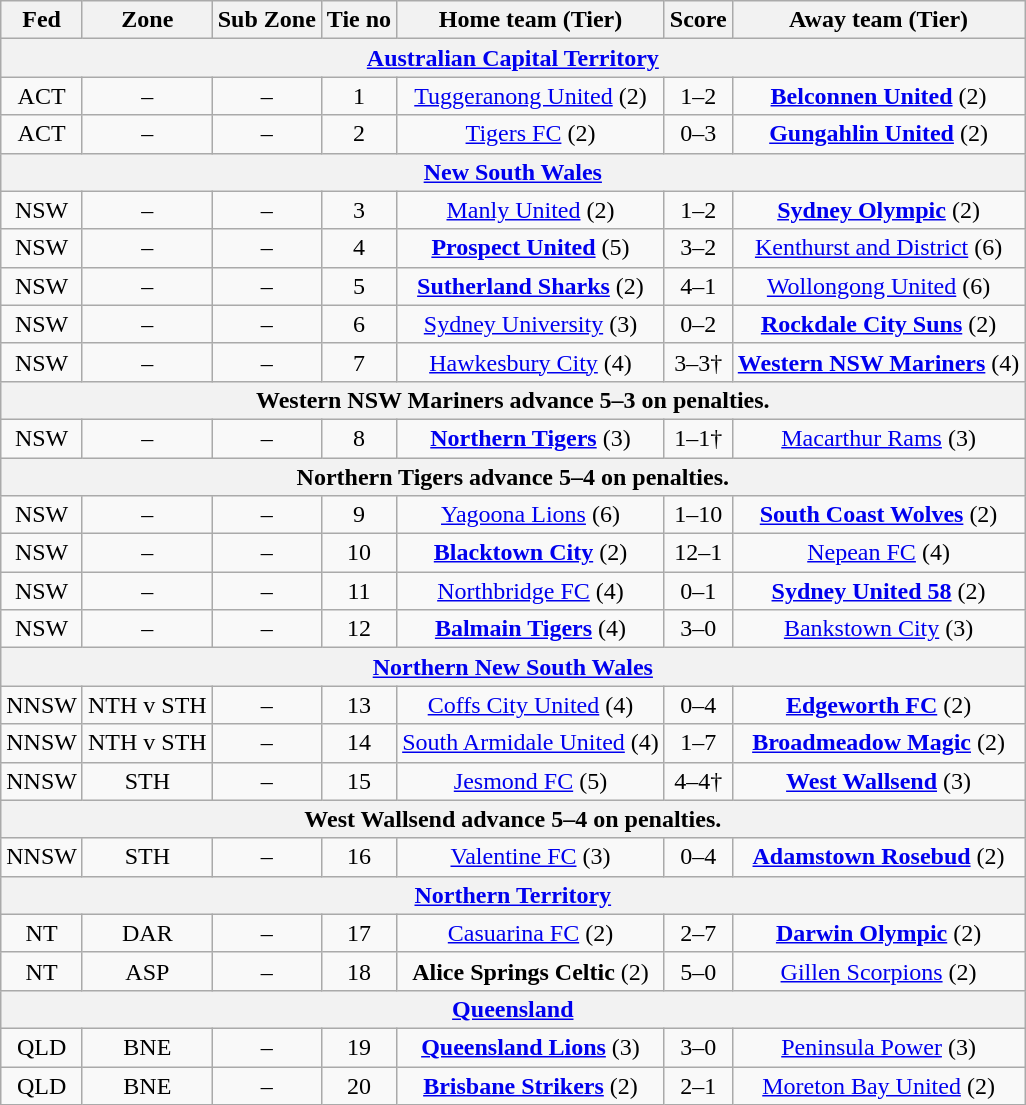<table class="wikitable" style="text-align:center">
<tr>
<th>Fed</th>
<th>Zone</th>
<th>Sub Zone</th>
<th>Tie no</th>
<th>Home team (Tier)</th>
<th>Score</th>
<th>Away team (Tier)</th>
</tr>
<tr>
<th colspan=7><a href='#'>Australian Capital Territory</a></th>
</tr>
<tr>
<td>ACT</td>
<td>–</td>
<td>–</td>
<td>1</td>
<td><a href='#'>Tuggeranong United</a> (2)</td>
<td>1–2</td>
<td><strong><a href='#'>Belconnen United</a></strong> (2)</td>
</tr>
<tr>
<td>ACT</td>
<td>–</td>
<td>–</td>
<td>2</td>
<td><a href='#'>Tigers FC</a> (2)</td>
<td>0–3</td>
<td><strong><a href='#'>Gungahlin United</a></strong> (2)</td>
</tr>
<tr>
<th colspan=7><a href='#'>New South Wales</a></th>
</tr>
<tr>
<td>NSW</td>
<td>–</td>
<td>–</td>
<td>3</td>
<td><a href='#'>Manly United</a> (2)</td>
<td>1–2</td>
<td><strong><a href='#'>Sydney Olympic</a></strong> (2)</td>
</tr>
<tr>
<td>NSW</td>
<td>–</td>
<td>–</td>
<td>4</td>
<td><strong><a href='#'>Prospect United</a></strong> (5)</td>
<td>3–2</td>
<td><a href='#'>Kenthurst and District</a> (6)</td>
</tr>
<tr>
<td>NSW</td>
<td>–</td>
<td>–</td>
<td>5</td>
<td><strong><a href='#'>Sutherland Sharks</a></strong> (2)</td>
<td>4–1</td>
<td><a href='#'>Wollongong United</a> (6)</td>
</tr>
<tr>
<td>NSW</td>
<td>–</td>
<td>–</td>
<td>6</td>
<td><a href='#'>Sydney University</a> (3)</td>
<td>0–2</td>
<td><strong><a href='#'>Rockdale City Suns</a></strong> (2)</td>
</tr>
<tr>
<td>NSW</td>
<td>–</td>
<td>–</td>
<td>7</td>
<td><a href='#'>Hawkesbury City</a> (4)</td>
<td>3–3†</td>
<td><strong><a href='#'>Western NSW Mariners</a></strong> (4)</td>
</tr>
<tr>
<th colspan=7>Western NSW Mariners advance 5–3 on penalties.</th>
</tr>
<tr>
<td>NSW</td>
<td>–</td>
<td>–</td>
<td>8</td>
<td><strong><a href='#'>Northern Tigers</a></strong> (3)</td>
<td>1–1†</td>
<td><a href='#'>Macarthur Rams</a> (3)</td>
</tr>
<tr>
<th colspan=7>Northern Tigers advance 5–4 on penalties.</th>
</tr>
<tr>
<td>NSW</td>
<td>–</td>
<td>–</td>
<td>9</td>
<td><a href='#'>Yagoona Lions</a> (6)</td>
<td>1–10</td>
<td><strong><a href='#'>South Coast Wolves</a></strong> (2)</td>
</tr>
<tr>
<td>NSW</td>
<td>–</td>
<td>–</td>
<td>10</td>
<td><strong><a href='#'>Blacktown City</a></strong> (2)</td>
<td>12–1</td>
<td><a href='#'>Nepean FC</a> (4)</td>
</tr>
<tr>
<td>NSW</td>
<td>–</td>
<td>–</td>
<td>11</td>
<td><a href='#'>Northbridge FC</a> (4)</td>
<td>0–1</td>
<td><strong><a href='#'>Sydney United 58</a></strong> (2)</td>
</tr>
<tr>
<td>NSW</td>
<td>–</td>
<td>–</td>
<td>12</td>
<td><strong><a href='#'>Balmain Tigers</a></strong> (4)</td>
<td>3–0</td>
<td><a href='#'>Bankstown City</a> (3)</td>
</tr>
<tr>
<th colspan=7><a href='#'>Northern New South Wales</a></th>
</tr>
<tr>
<td>NNSW</td>
<td>NTH v STH</td>
<td>–</td>
<td>13</td>
<td><a href='#'>Coffs City United</a> (4)</td>
<td>0–4</td>
<td><strong><a href='#'>Edgeworth FC</a></strong> (2)</td>
</tr>
<tr>
<td>NNSW</td>
<td>NTH v STH</td>
<td>–</td>
<td>14</td>
<td><a href='#'>South Armidale United</a> (4)</td>
<td>1–7</td>
<td><strong><a href='#'>Broadmeadow Magic</a></strong> (2)</td>
</tr>
<tr>
<td>NNSW</td>
<td>STH</td>
<td>–</td>
<td>15</td>
<td><a href='#'>Jesmond FC</a> (5)</td>
<td>4–4†</td>
<td><strong><a href='#'>West Wallsend</a></strong> (3)</td>
</tr>
<tr>
<th colspan=7>West Wallsend advance 5–4 on penalties.</th>
</tr>
<tr>
<td>NNSW</td>
<td>STH</td>
<td>–</td>
<td>16</td>
<td><a href='#'>Valentine FC</a> (3)</td>
<td>0–4</td>
<td><strong><a href='#'>Adamstown Rosebud</a></strong> (2)</td>
</tr>
<tr>
<th colspan=7><a href='#'>Northern Territory</a></th>
</tr>
<tr>
<td>NT</td>
<td>DAR</td>
<td>–</td>
<td>17</td>
<td><a href='#'>Casuarina FC</a> (2)</td>
<td>2–7</td>
<td><strong><a href='#'>Darwin Olympic</a></strong> (2)</td>
</tr>
<tr>
<td>NT</td>
<td>ASP</td>
<td>–</td>
<td>18</td>
<td><strong>Alice Springs Celtic</strong> (2)</td>
<td>5–0</td>
<td><a href='#'>Gillen Scorpions</a> (2)</td>
</tr>
<tr>
<th colspan=7><a href='#'>Queensland</a></th>
</tr>
<tr>
<td>QLD</td>
<td>BNE</td>
<td>–</td>
<td>19</td>
<td><strong><a href='#'>Queensland Lions</a></strong> (3)</td>
<td>3–0</td>
<td><a href='#'>Peninsula Power</a> (3)</td>
</tr>
<tr>
<td>QLD</td>
<td>BNE</td>
<td>–</td>
<td>20</td>
<td><strong><a href='#'>Brisbane Strikers</a></strong> (2)</td>
<td>2–1</td>
<td><a href='#'>Moreton Bay United</a> (2)</td>
</tr>
</table>
